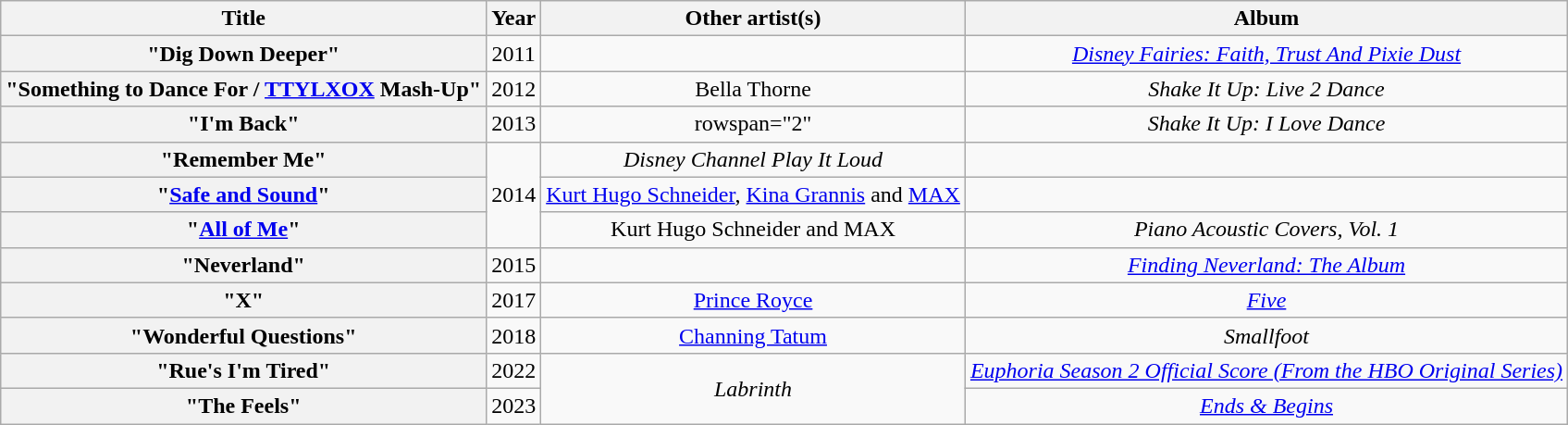<table class="wikitable plainrowheaders" style="text-align:center;" border="1">
<tr>
<th scope="col">Title</th>
<th scope="col">Year</th>
<th scope="col">Other artist(s)</th>
<th scope="col">Album</th>
</tr>
<tr>
<th scope="row">"Dig Down Deeper"</th>
<td>2011</td>
<td></td>
<td><em><a href='#'>Disney Fairies: Faith, Trust And Pixie Dust</a></em></td>
</tr>
<tr>
<th scope="row">"Something to Dance For / <a href='#'>TTYLXOX</a> Mash-Up"</th>
<td>2012</td>
<td>Bella Thorne</td>
<td><em>Shake It Up: Live 2 Dance</em></td>
</tr>
<tr>
<th scope="row">"I'm Back"</th>
<td>2013</td>
<td>rowspan="2" </td>
<td><em>Shake It Up: I Love Dance</em></td>
</tr>
<tr>
<th scope="row">"Remember Me"</th>
<td rowspan="3">2014</td>
<td><em>Disney Channel Play It Loud</em></td>
</tr>
<tr>
<th scope="row">"<a href='#'>Safe and Sound</a>"</th>
<td><a href='#'>Kurt Hugo Schneider</a>, <a href='#'>Kina Grannis</a> and <a href='#'>MAX</a></td>
<td></td>
</tr>
<tr>
<th scope="row">"<a href='#'>All of Me</a>"</th>
<td>Kurt Hugo Schneider and MAX</td>
<td><em>Piano Acoustic Covers, Vol. 1</em></td>
</tr>
<tr>
<th scope="row">"Neverland"</th>
<td>2015</td>
<td></td>
<td><em><a href='#'>Finding Neverland: The Album</a></em></td>
</tr>
<tr>
<th scope="row">"X"</th>
<td>2017</td>
<td><a href='#'>Prince Royce</a></td>
<td><em><a href='#'>Five</a></em></td>
</tr>
<tr>
<th scope="row">"Wonderful Questions"</th>
<td>2018</td>
<td><a href='#'>Channing Tatum</a></td>
<td><em>Smallfoot</em></td>
</tr>
<tr>
<th scope="row">"Rue's I'm Tired"</th>
<td>2022</td>
<td rowspan="2"><em>Labrinth</em></td>
<td><em><a href='#'>Euphoria Season 2 Official Score (From the HBO Original Series)</a></em></td>
</tr>
<tr>
<th scope="row">"The Feels"</th>
<td>2023</td>
<td><em><a href='#'>Ends & Begins</a></em></td>
</tr>
</table>
